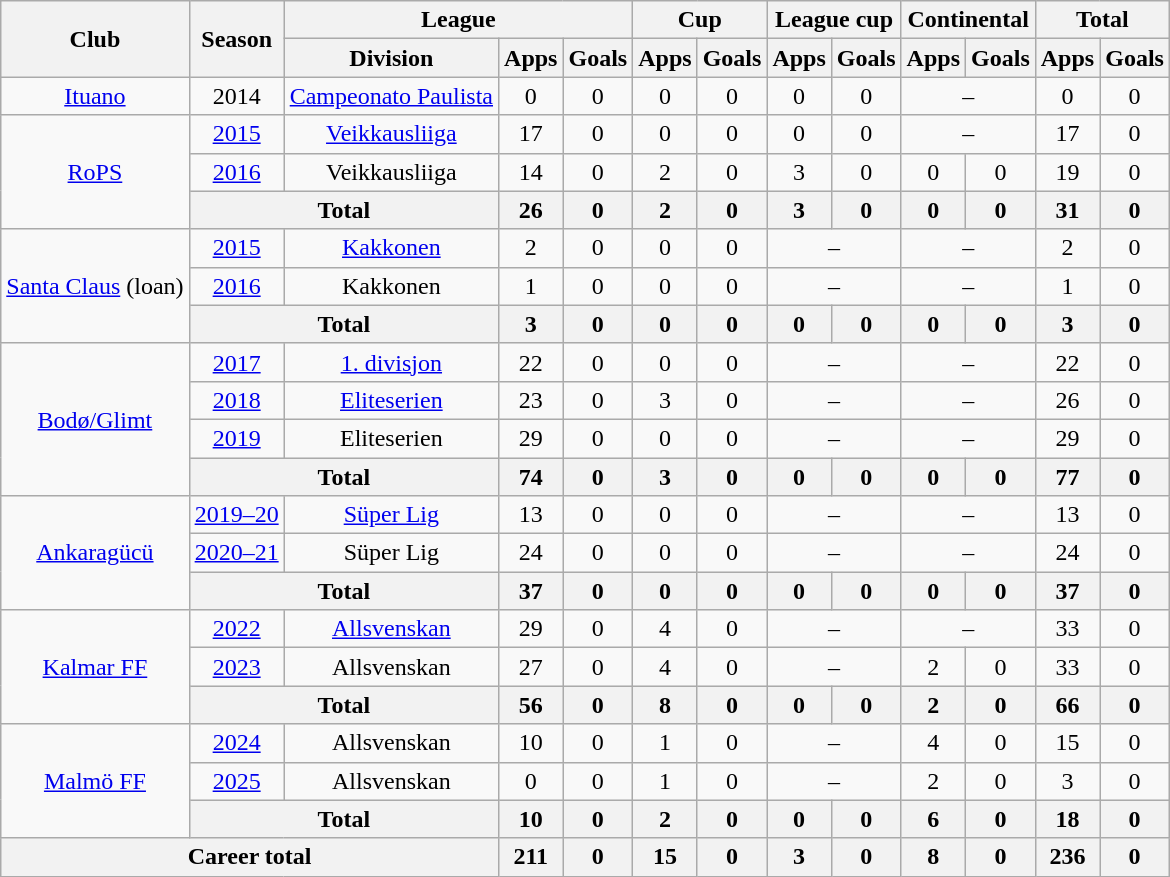<table class="wikitable" style="text-align:center">
<tr>
<th rowspan="2">Club</th>
<th rowspan="2">Season</th>
<th colspan="3">League</th>
<th colspan="2">Cup</th>
<th colspan="2">League cup</th>
<th colspan="2">Continental</th>
<th colspan="2">Total</th>
</tr>
<tr>
<th>Division</th>
<th>Apps</th>
<th>Goals</th>
<th>Apps</th>
<th>Goals</th>
<th>Apps</th>
<th>Goals</th>
<th>Apps</th>
<th>Goals</th>
<th>Apps</th>
<th>Goals</th>
</tr>
<tr>
<td><a href='#'>Ituano</a></td>
<td>2014</td>
<td><a href='#'>Campeonato Paulista</a></td>
<td>0</td>
<td>0</td>
<td>0</td>
<td>0</td>
<td>0</td>
<td>0</td>
<td colspan=2>–</td>
<td>0</td>
<td>0</td>
</tr>
<tr>
<td rowspan="3"><a href='#'>RoPS</a></td>
<td><a href='#'>2015</a></td>
<td><a href='#'>Veikkausliiga</a></td>
<td>17</td>
<td>0</td>
<td>0</td>
<td>0</td>
<td>0</td>
<td>0</td>
<td colspan="2">–</td>
<td>17</td>
<td>0</td>
</tr>
<tr>
<td><a href='#'>2016</a></td>
<td>Veikkausliiga</td>
<td>14</td>
<td>0</td>
<td>2</td>
<td>0</td>
<td>3</td>
<td>0</td>
<td>0</td>
<td>0</td>
<td>19</td>
<td>0</td>
</tr>
<tr>
<th colspan="2">Total</th>
<th>26</th>
<th>0</th>
<th>2</th>
<th>0</th>
<th>3</th>
<th>0</th>
<th>0</th>
<th>0</th>
<th>31</th>
<th>0</th>
</tr>
<tr>
<td rowspan="3"><a href='#'>Santa Claus</a> (loan)</td>
<td><a href='#'>2015</a></td>
<td><a href='#'>Kakkonen</a></td>
<td>2</td>
<td>0</td>
<td>0</td>
<td>0</td>
<td colspan="2">–</td>
<td colspan="2">–</td>
<td>2</td>
<td>0</td>
</tr>
<tr>
<td><a href='#'>2016</a></td>
<td>Kakkonen</td>
<td>1</td>
<td>0</td>
<td>0</td>
<td>0</td>
<td colspan="2">–</td>
<td colspan="2">–</td>
<td>1</td>
<td>0</td>
</tr>
<tr>
<th colspan="2">Total</th>
<th>3</th>
<th>0</th>
<th>0</th>
<th>0</th>
<th>0</th>
<th>0</th>
<th>0</th>
<th>0</th>
<th>3</th>
<th>0</th>
</tr>
<tr>
<td rowspan="4"><a href='#'>Bodø/Glimt</a></td>
<td><a href='#'>2017</a></td>
<td><a href='#'>1. divisjon</a></td>
<td>22</td>
<td>0</td>
<td>0</td>
<td>0</td>
<td colspan="2">–</td>
<td colspan="2">–</td>
<td>22</td>
<td>0</td>
</tr>
<tr>
<td><a href='#'>2018</a></td>
<td><a href='#'>Eliteserien</a></td>
<td>23</td>
<td>0</td>
<td>3</td>
<td>0</td>
<td colspan="2">–</td>
<td colspan="2">–</td>
<td>26</td>
<td>0</td>
</tr>
<tr>
<td><a href='#'>2019</a></td>
<td>Eliteserien</td>
<td>29</td>
<td>0</td>
<td>0</td>
<td>0</td>
<td colspan="2">–</td>
<td colspan="2">–</td>
<td>29</td>
<td>0</td>
</tr>
<tr>
<th colspan="2">Total</th>
<th>74</th>
<th>0</th>
<th>3</th>
<th>0</th>
<th>0</th>
<th>0</th>
<th>0</th>
<th>0</th>
<th>77</th>
<th>0</th>
</tr>
<tr>
<td rowspan="3"><a href='#'>Ankaragücü</a></td>
<td><a href='#'>2019–20</a></td>
<td><a href='#'>Süper Lig</a></td>
<td>13</td>
<td>0</td>
<td>0</td>
<td>0</td>
<td colspan="2">–</td>
<td colspan="2">–</td>
<td>13</td>
<td>0</td>
</tr>
<tr>
<td><a href='#'>2020–21</a></td>
<td>Süper Lig</td>
<td>24</td>
<td>0</td>
<td>0</td>
<td>0</td>
<td colspan="2">–</td>
<td colspan="2">–</td>
<td>24</td>
<td>0</td>
</tr>
<tr>
<th colspan="2">Total</th>
<th>37</th>
<th>0</th>
<th>0</th>
<th>0</th>
<th>0</th>
<th>0</th>
<th>0</th>
<th>0</th>
<th>37</th>
<th>0</th>
</tr>
<tr>
<td rowspan=3><a href='#'>Kalmar FF</a></td>
<td><a href='#'>2022</a></td>
<td><a href='#'>Allsvenskan</a></td>
<td>29</td>
<td>0</td>
<td>4</td>
<td>0</td>
<td colspan=2>–</td>
<td colspan=2>–</td>
<td>33</td>
<td>0</td>
</tr>
<tr>
<td><a href='#'>2023</a></td>
<td>Allsvenskan</td>
<td>27</td>
<td>0</td>
<td>4</td>
<td>0</td>
<td colspan=2>–</td>
<td>2</td>
<td>0</td>
<td>33</td>
<td>0</td>
</tr>
<tr>
<th colspan="2">Total</th>
<th>56</th>
<th>0</th>
<th>8</th>
<th>0</th>
<th>0</th>
<th>0</th>
<th>2</th>
<th>0</th>
<th>66</th>
<th>0</th>
</tr>
<tr>
<td rowspan=3><a href='#'>Malmö FF</a></td>
<td><a href='#'>2024</a></td>
<td>Allsvenskan</td>
<td>10</td>
<td>0</td>
<td>1</td>
<td>0</td>
<td colspan=2>–</td>
<td>4</td>
<td>0</td>
<td>15</td>
<td>0</td>
</tr>
<tr>
<td><a href='#'>2025</a></td>
<td>Allsvenskan</td>
<td>0</td>
<td>0</td>
<td>1</td>
<td>0</td>
<td colspan=2>–</td>
<td>2</td>
<td>0</td>
<td>3</td>
<td>0</td>
</tr>
<tr>
<th colspan="2">Total</th>
<th>10</th>
<th>0</th>
<th>2</th>
<th>0</th>
<th>0</th>
<th>0</th>
<th>6</th>
<th>0</th>
<th>18</th>
<th>0</th>
</tr>
<tr>
<th colspan="3">Career total</th>
<th>211</th>
<th>0</th>
<th>15</th>
<th>0</th>
<th>3</th>
<th>0</th>
<th>8</th>
<th>0</th>
<th>236</th>
<th>0</th>
</tr>
</table>
